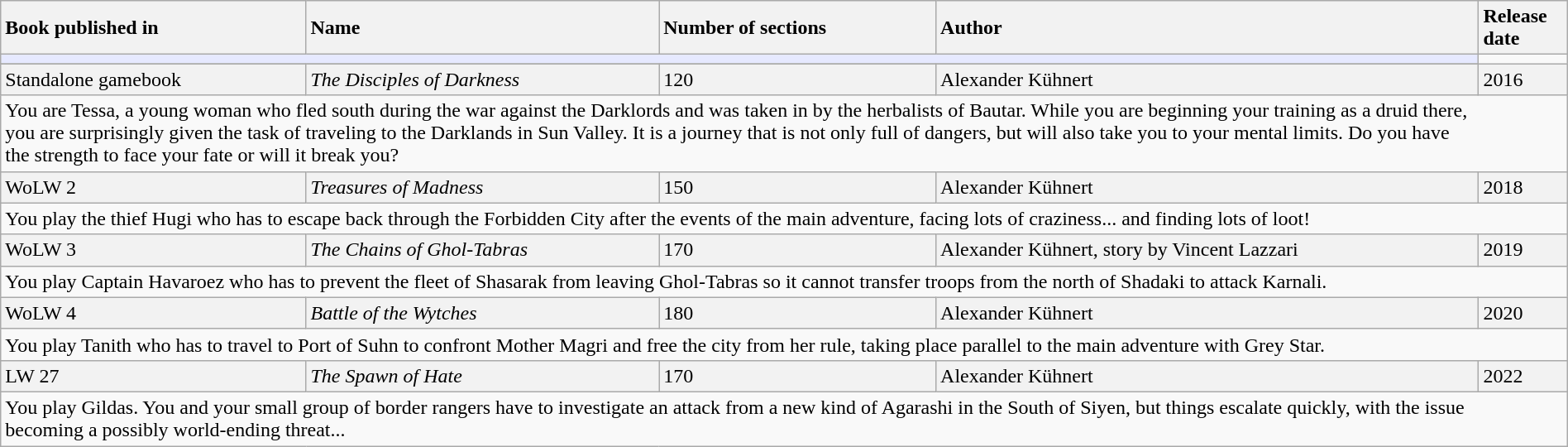<table class="wikitable" width="100%">
<tr>
<th style="text-align:left;">Book published in</th>
<th style="text-align:left;">Name</th>
<th style="text-align:left;">Number of sections</th>
<th style="text-align:left;">Author</th>
<th style="text-align:left;">Release date</th>
</tr>
<tr>
<td colspan="4" bgcolor="#e6e9ff"></td>
</tr>
<tr>
</tr>
<tr bgcolor="#F2F2F2" align="left">
<td>Standalone gamebook</td>
<td><em>The Disciples of Darkness</em></td>
<td>120</td>
<td>Alexander Kühnert</td>
<td>2016</td>
</tr>
<tr>
<td colspan="4" style="border: none; vertical-align: top;">You are Tessa, a young woman who fled south during the war against the Darklords and was taken in by the herbalists of Bautar. While you are beginning your training as a druid there, you are surprisingly given the task of traveling to the Darklands in Sun Valley. It is a journey that is not only full of dangers, but will also take you to your mental limits. Do you have the strength to face your fate or will it break you?</td>
</tr>
<tr bgcolor="#F2F2F2" align="left">
<td>WoLW 2</td>
<td><em>Treasures of Madness</em></td>
<td>150</td>
<td>Alexander Kühnert</td>
<td>2018</td>
</tr>
<tr>
<td colspan="4" style="border: none; vertical-align: top;">You play the thief Hugi who has to escape back through the Forbidden City after the events of the main adventure, facing lots of craziness... and finding lots of loot!</td>
</tr>
<tr bgcolor="#F2F2F2" align="left">
<td>WoLW 3</td>
<td><em>The Chains of Ghol-Tabras</em></td>
<td>170</td>
<td>Alexander Kühnert, story by Vincent Lazzari</td>
<td>2019</td>
</tr>
<tr>
<td colspan="4" style="border: none; vertical-align: top;">You play Captain Havaroez who has to prevent the fleet of Shasarak from leaving Ghol-Tabras so it cannot transfer troops from the north of Shadaki to attack Karnali.</td>
</tr>
<tr bgcolor="#F2F2F2" align="left">
<td>WoLW 4</td>
<td><em>Battle of the Wytches</em></td>
<td>180</td>
<td>Alexander Kühnert</td>
<td>2020</td>
</tr>
<tr>
<td colspan="4" style="border: none; vertical-align: top;">You play Tanith who has to travel to Port of Suhn to confront Mother Magri and free the city from her rule, taking place parallel to the main adventure with Grey Star.</td>
</tr>
<tr bgcolor="#F2F2F2" align="left">
<td>LW 27</td>
<td><em>The Spawn of Hate</em></td>
<td>170</td>
<td>Alexander Kühnert</td>
<td>2022</td>
</tr>
<tr>
<td colspan="4" style="border: none; vertical-align: top;">You play Gildas. You and your small group of border rangers have to investigate an attack from a new kind of Agarashi in the South of Siyen, but things escalate quickly, with the issue becoming a possibly world-ending threat...</td>
</tr>
</table>
